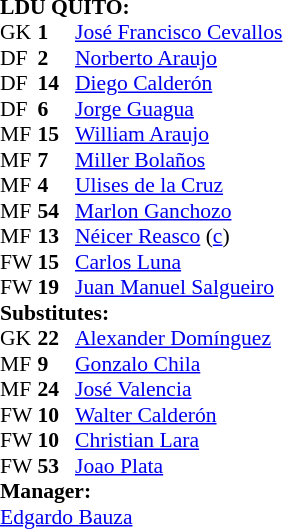<table style="font-size: 90%" cellspacing="0" cellpadding="0">
<tr>
<td colspan="4"><strong>LDU QUITO:</strong></td>
</tr>
<tr>
<th width=25></th>
<th width=25></th>
</tr>
<tr>
<td>GK</td>
<td><strong>1</strong></td>
<td><a href='#'>José Francisco Cevallos</a></td>
</tr>
<tr>
<td>DF</td>
<td><strong>2</strong></td>
<td><a href='#'>Norberto Araujo</a></td>
</tr>
<tr>
<td>DF</td>
<td><strong>14</strong></td>
<td><a href='#'>Diego Calderón</a></td>
<td></td>
</tr>
<tr>
<td>DF</td>
<td><strong>6</strong></td>
<td><a href='#'>Jorge Guagua</a></td>
</tr>
<tr>
<td>MF</td>
<td><strong>15</strong></td>
<td><a href='#'>William Araujo</a></td>
</tr>
<tr>
<td>MF</td>
<td><strong>7</strong></td>
<td><a href='#'>Miller Bolaños</a></td>
<td></td>
</tr>
<tr>
<td>MF</td>
<td><strong>4</strong></td>
<td><a href='#'>Ulises de la Cruz</a></td>
<td></td>
</tr>
<tr>
<td>MF</td>
<td><strong>54</strong></td>
<td><a href='#'>Marlon Ganchozo</a></td>
<td></td>
<td></td>
</tr>
<tr>
<td>MF</td>
<td><strong>13</strong></td>
<td><a href='#'>Néicer Reasco</a> (<a href='#'>c</a>)</td>
<td></td>
</tr>
<tr>
<td>FW</td>
<td><strong>15</strong></td>
<td><a href='#'>Carlos Luna</a></td>
<td></td>
<td></td>
</tr>
<tr>
<td>FW</td>
<td><strong>19</strong></td>
<td><a href='#'>Juan Manuel Salgueiro</a></td>
<td></td>
<td></td>
</tr>
<tr>
<td colspan=3><strong>Substitutes:</strong></td>
</tr>
<tr>
<td>GK</td>
<td><strong>22</strong></td>
<td><a href='#'>Alexander Domínguez</a></td>
</tr>
<tr>
<td>MF</td>
<td><strong>9</strong></td>
<td><a href='#'>Gonzalo Chila</a></td>
<td></td>
<td></td>
</tr>
<tr>
<td>MF</td>
<td><strong>24</strong></td>
<td><a href='#'>José Valencia</a></td>
<td></td>
<td></td>
</tr>
<tr>
<td>FW</td>
<td><strong>10</strong></td>
<td><a href='#'>Walter Calderón</a></td>
<td></td>
<td></td>
</tr>
<tr>
<td>FW</td>
<td><strong>10</strong></td>
<td><a href='#'>Christian Lara</a></td>
</tr>
<tr>
<td>FW</td>
<td><strong>53</strong></td>
<td><a href='#'>Joao Plata</a></td>
</tr>
<tr>
<td colspan=3><strong>Manager:</strong></td>
</tr>
<tr>
<td colspan=4><a href='#'>Edgardo Bauza</a></td>
</tr>
</table>
